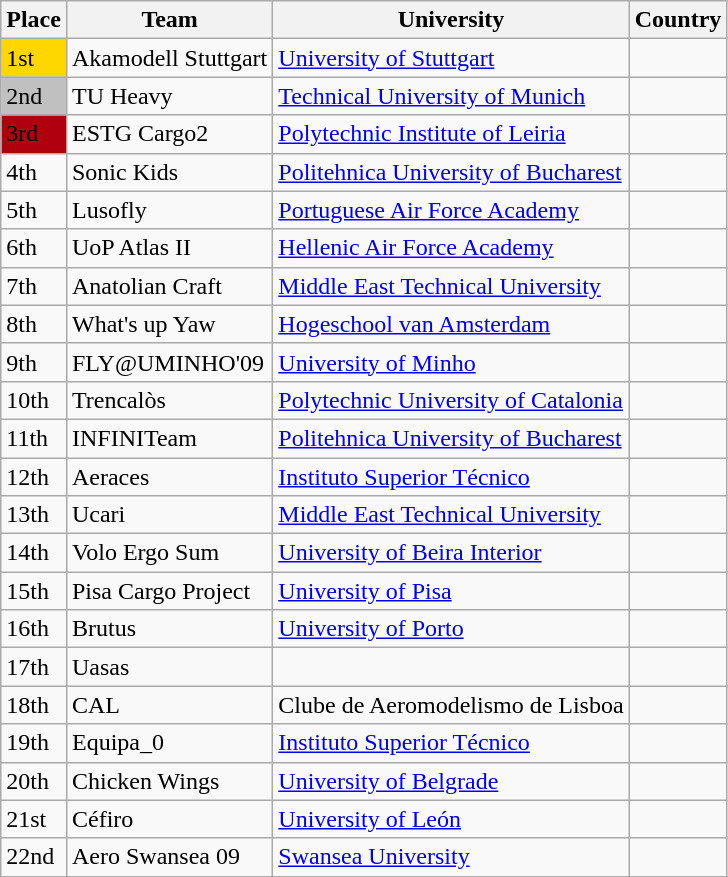<table class="wikitable" border="1">
<tr>
<th>Place</th>
<th>Team</th>
<th>University</th>
<th>Country</th>
</tr>
<tr --->
<td bgcolor=gold>1st</td>
<td>Akamodell Stuttgart</td>
<td><a href='#'>University of Stuttgart</a></td>
<td></td>
</tr>
<tr --->
<td bgcolor=silver>2nd</td>
<td>TU Heavy</td>
<td><a href='#'>Technical University of Munich</a></td>
<td></td>
</tr>
<tr --->
<td bgcolor=bronze>3rd</td>
<td>ESTG Cargo2</td>
<td><a href='#'>Polytechnic Institute of Leiria</a></td>
<td></td>
</tr>
<tr --->
<td>4th</td>
<td>Sonic Kids</td>
<td><a href='#'>Politehnica University of Bucharest</a></td>
<td></td>
</tr>
<tr --->
<td>5th</td>
<td>Lusofly</td>
<td><a href='#'>Portuguese Air Force Academy</a></td>
<td></td>
</tr>
<tr --->
<td>6th</td>
<td>UoP Atlas II</td>
<td><a href='#'>Hellenic Air Force Academy</a></td>
<td></td>
</tr>
<tr --->
<td>7th</td>
<td>Anatolian Craft</td>
<td><a href='#'>Middle East Technical University</a></td>
<td></td>
</tr>
<tr --->
<td>8th</td>
<td>What's up Yaw</td>
<td><a href='#'>Hogeschool van Amsterdam</a></td>
<td></td>
</tr>
<tr --->
<td>9th</td>
<td>FLY@UMINHO'09</td>
<td><a href='#'>University of Minho</a></td>
<td></td>
</tr>
<tr --->
<td>10th</td>
<td>Trencalòs</td>
<td><a href='#'>Polytechnic University of Catalonia</a></td>
<td></td>
</tr>
<tr --->
<td>11th</td>
<td>INFINITeam</td>
<td><a href='#'>Politehnica University of Bucharest</a></td>
<td></td>
</tr>
<tr --->
<td>12th</td>
<td>Aeraces</td>
<td><a href='#'>Instituto Superior Técnico</a></td>
<td></td>
</tr>
<tr --->
<td>13th</td>
<td>Ucari</td>
<td><a href='#'>Middle East Technical University</a></td>
<td></td>
</tr>
<tr --->
<td>14th</td>
<td>Volo Ergo Sum</td>
<td><a href='#'>University of Beira Interior</a></td>
<td></td>
</tr>
<tr --->
<td>15th</td>
<td>Pisa Cargo Project</td>
<td><a href='#'>University of Pisa</a></td>
<td></td>
</tr>
<tr --->
<td>16th</td>
<td>Brutus</td>
<td><a href='#'>University of Porto</a></td>
<td></td>
</tr>
<tr --->
<td>17th</td>
<td>Uasas</td>
<td></td>
<td></td>
</tr>
<tr --->
<td>18th</td>
<td>CAL</td>
<td>Clube de Aeromodelismo de Lisboa</td>
<td></td>
</tr>
<tr --->
<td>19th</td>
<td>Equipa_0</td>
<td><a href='#'>Instituto Superior Técnico</a></td>
<td></td>
</tr>
<tr --->
<td>20th</td>
<td>Chicken Wings</td>
<td><a href='#'>University of Belgrade</a></td>
<td></td>
</tr>
<tr --->
<td>21st</td>
<td>Céfiro</td>
<td><a href='#'>University of León</a></td>
<td></td>
</tr>
<tr --->
<td>22nd</td>
<td>Aero Swansea 09</td>
<td><a href='#'>Swansea University</a></td>
<td></td>
</tr>
<tr --->
</tr>
</table>
